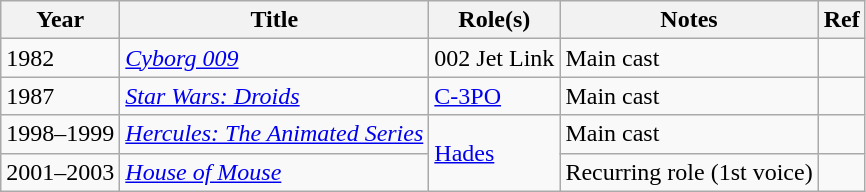<table class="wikitable plainrowheaders sortable">
<tr>
<th scope="col">Year</th>
<th scope="col">Title</th>
<th scope="col">Role(s)</th>
<th scope="col">Notes</th>
<th scope="col" class="unsortable">Ref</th>
</tr>
<tr>
<td>1982</td>
<td><em><a href='#'>Cyborg 009</a></em></td>
<td>002 Jet Link</td>
<td>Main cast</td>
<td></td>
</tr>
<tr>
<td>1987</td>
<td><em><a href='#'>Star Wars: Droids</a></em></td>
<td><a href='#'>C-3PO</a></td>
<td>Main cast</td>
<td></td>
</tr>
<tr>
<td>1998–1999</td>
<td><em><a href='#'>Hercules: The Animated Series</a></em></td>
<td rowspan=2><a href='#'>Hades</a></td>
<td>Main cast</td>
<td></td>
</tr>
<tr>
<td>2001–2003</td>
<td><em><a href='#'>House of Mouse</a></em></td>
<td>Recurring role (1st voice)</td>
<td></td>
</tr>
</table>
